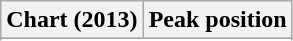<table class="wikitable sortable" border="1">
<tr>
<th>Chart (2013)</th>
<th>Peak position</th>
</tr>
<tr>
</tr>
<tr>
</tr>
</table>
